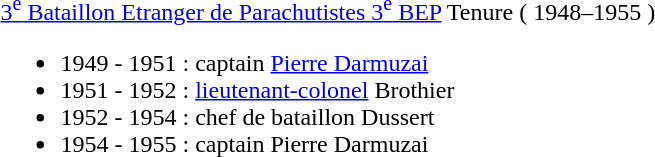<table>
<tr>
<td valign=top><br>
<a href='#'>3<sup>e</sup> Bataillon Etranger de Parachutistes 3<sup>e</sup> BEP</a> Tenure ( 1948–1955 )<ul><li>1949 - 1951 : captain <a href='#'>Pierre Darmuzai</a></li><li>1951 - 1952 : <a href='#'>lieutenant-colonel</a> Brothier</li><li>1952 - 1954 : chef de bataillon Dussert</li><li>1954 - 1955 : captain Pierre Darmuzai</li></ul></td>
</tr>
</table>
